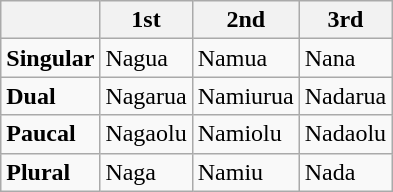<table class="wikitable">
<tr>
<th></th>
<th>1st</th>
<th>2nd</th>
<th>3rd</th>
</tr>
<tr>
<td><strong>Singular</strong></td>
<td>Nagua</td>
<td>Namua</td>
<td>Nana</td>
</tr>
<tr>
<td><strong>Dual</strong></td>
<td>Nagarua</td>
<td>Namiurua</td>
<td>Nadarua</td>
</tr>
<tr>
<td><strong>Paucal</strong></td>
<td>Nagaolu</td>
<td>Namiolu</td>
<td>Nadaolu</td>
</tr>
<tr>
<td><strong>Plural</strong></td>
<td>Naga</td>
<td>Namiu</td>
<td>Nada</td>
</tr>
</table>
